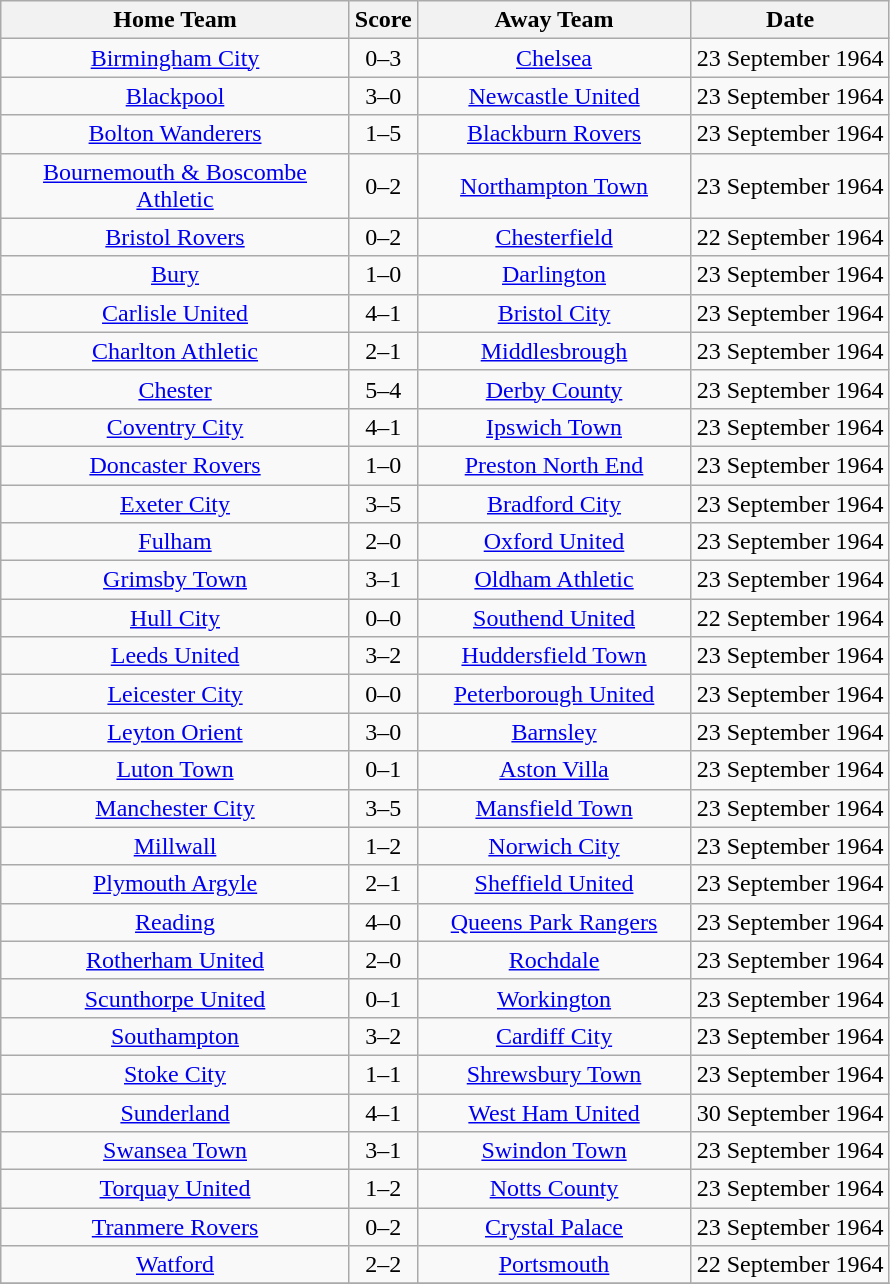<table class="wikitable" style="text-align:center;">
<tr>
<th width=225>Home Team</th>
<th width=20>Score</th>
<th width=175>Away Team</th>
<th width=125>Date</th>
</tr>
<tr>
<td><a href='#'>Birmingham City</a></td>
<td>0–3</td>
<td><a href='#'>Chelsea</a></td>
<td>23 September 1964</td>
</tr>
<tr>
<td><a href='#'>Blackpool</a></td>
<td>3–0</td>
<td><a href='#'>Newcastle United</a></td>
<td>23 September 1964</td>
</tr>
<tr>
<td><a href='#'>Bolton Wanderers</a></td>
<td>1–5</td>
<td><a href='#'>Blackburn Rovers</a></td>
<td>23 September 1964</td>
</tr>
<tr>
<td><a href='#'>Bournemouth & Boscombe Athletic</a></td>
<td>0–2</td>
<td><a href='#'>Northampton Town</a></td>
<td>23 September 1964</td>
</tr>
<tr>
<td><a href='#'>Bristol Rovers</a></td>
<td>0–2</td>
<td><a href='#'>Chesterfield</a></td>
<td>22 September 1964</td>
</tr>
<tr>
<td><a href='#'>Bury</a></td>
<td>1–0</td>
<td><a href='#'>Darlington</a></td>
<td>23 September 1964</td>
</tr>
<tr>
<td><a href='#'>Carlisle United</a></td>
<td>4–1</td>
<td><a href='#'>Bristol City</a></td>
<td>23 September 1964</td>
</tr>
<tr>
<td><a href='#'>Charlton Athletic</a></td>
<td>2–1</td>
<td><a href='#'>Middlesbrough</a></td>
<td>23 September 1964</td>
</tr>
<tr>
<td><a href='#'>Chester</a></td>
<td>5–4</td>
<td><a href='#'>Derby County</a></td>
<td>23 September 1964</td>
</tr>
<tr>
<td><a href='#'>Coventry City</a></td>
<td>4–1</td>
<td><a href='#'>Ipswich Town</a></td>
<td>23 September 1964</td>
</tr>
<tr>
<td><a href='#'>Doncaster Rovers</a></td>
<td>1–0</td>
<td><a href='#'>Preston North End</a></td>
<td>23 September 1964</td>
</tr>
<tr>
<td><a href='#'>Exeter City</a></td>
<td>3–5</td>
<td><a href='#'>Bradford City</a></td>
<td>23 September 1964</td>
</tr>
<tr>
<td><a href='#'>Fulham</a></td>
<td>2–0</td>
<td><a href='#'>Oxford United</a></td>
<td>23 September 1964</td>
</tr>
<tr>
<td><a href='#'>Grimsby Town</a></td>
<td>3–1</td>
<td><a href='#'>Oldham Athletic</a></td>
<td>23 September 1964</td>
</tr>
<tr>
<td><a href='#'>Hull City</a></td>
<td>0–0</td>
<td><a href='#'>Southend United</a></td>
<td>22 September 1964</td>
</tr>
<tr>
<td><a href='#'>Leeds United</a></td>
<td>3–2</td>
<td><a href='#'>Huddersfield Town</a></td>
<td>23 September 1964</td>
</tr>
<tr>
<td><a href='#'>Leicester City</a></td>
<td>0–0</td>
<td><a href='#'>Peterborough United</a></td>
<td>23 September 1964</td>
</tr>
<tr>
<td><a href='#'>Leyton Orient</a></td>
<td>3–0</td>
<td><a href='#'>Barnsley</a></td>
<td>23 September 1964</td>
</tr>
<tr>
<td><a href='#'>Luton Town</a></td>
<td>0–1</td>
<td><a href='#'>Aston Villa</a></td>
<td>23 September 1964</td>
</tr>
<tr>
<td><a href='#'>Manchester City</a></td>
<td>3–5</td>
<td><a href='#'>Mansfield Town</a></td>
<td>23 September 1964</td>
</tr>
<tr>
<td><a href='#'>Millwall</a></td>
<td>1–2</td>
<td><a href='#'>Norwich City</a></td>
<td>23 September 1964</td>
</tr>
<tr>
<td><a href='#'>Plymouth Argyle</a></td>
<td>2–1</td>
<td><a href='#'>Sheffield United</a></td>
<td>23 September 1964</td>
</tr>
<tr>
<td><a href='#'>Reading</a></td>
<td>4–0</td>
<td><a href='#'>Queens Park Rangers</a></td>
<td>23 September 1964</td>
</tr>
<tr>
<td><a href='#'>Rotherham United</a></td>
<td>2–0</td>
<td><a href='#'>Rochdale</a></td>
<td>23 September 1964</td>
</tr>
<tr>
<td><a href='#'>Scunthorpe United</a></td>
<td>0–1</td>
<td><a href='#'>Workington</a></td>
<td>23 September 1964</td>
</tr>
<tr>
<td><a href='#'>Southampton</a></td>
<td>3–2</td>
<td><a href='#'>Cardiff City</a></td>
<td>23 September 1964</td>
</tr>
<tr>
<td><a href='#'>Stoke City</a></td>
<td>1–1</td>
<td><a href='#'>Shrewsbury Town</a></td>
<td>23 September 1964</td>
</tr>
<tr>
<td><a href='#'>Sunderland</a></td>
<td>4–1</td>
<td><a href='#'>West Ham United</a></td>
<td>30 September 1964</td>
</tr>
<tr>
<td><a href='#'>Swansea Town</a></td>
<td>3–1</td>
<td><a href='#'>Swindon Town</a></td>
<td>23 September 1964</td>
</tr>
<tr>
<td><a href='#'>Torquay United</a></td>
<td>1–2</td>
<td><a href='#'>Notts County</a></td>
<td>23 September 1964</td>
</tr>
<tr>
<td><a href='#'>Tranmere Rovers</a></td>
<td>0–2</td>
<td><a href='#'>Crystal Palace</a></td>
<td>23 September 1964</td>
</tr>
<tr>
<td><a href='#'>Watford</a></td>
<td>2–2</td>
<td><a href='#'>Portsmouth</a></td>
<td>22 September 1964</td>
</tr>
<tr>
</tr>
</table>
